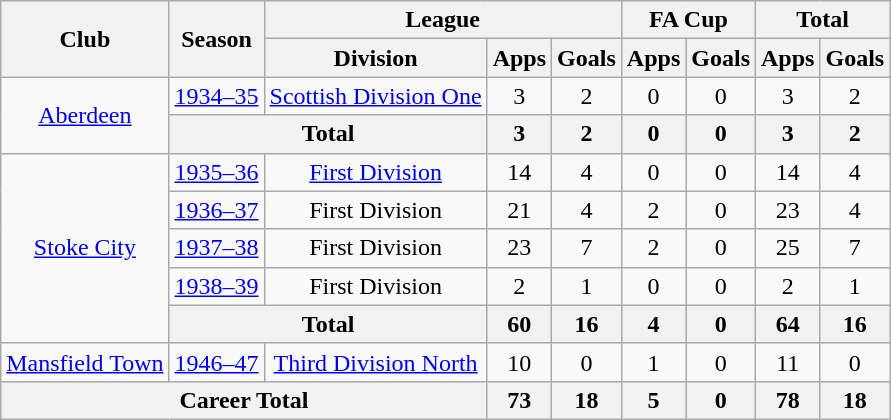<table class="wikitable" style="text-align: center;">
<tr>
<th rowspan="2">Club</th>
<th rowspan="2">Season</th>
<th colspan="3">League</th>
<th colspan="2">FA Cup</th>
<th colspan="2">Total</th>
</tr>
<tr>
<th>Division</th>
<th>Apps</th>
<th>Goals</th>
<th>Apps</th>
<th>Goals</th>
<th>Apps</th>
<th>Goals</th>
</tr>
<tr>
<td rowspan="2"><a href='#'>Aberdeen</a></td>
<td><a href='#'>1934–35</a></td>
<td><a href='#'>Scottish Division One</a></td>
<td>3</td>
<td>2</td>
<td>0</td>
<td>0</td>
<td>3</td>
<td>2</td>
</tr>
<tr>
<th colspan="2">Total</th>
<th>3</th>
<th>2</th>
<th>0</th>
<th>0</th>
<th>3</th>
<th>2</th>
</tr>
<tr>
<td rowspan="5"><a href='#'>Stoke City</a></td>
<td><a href='#'>1935–36</a></td>
<td><a href='#'>First Division</a></td>
<td>14</td>
<td>4</td>
<td>0</td>
<td>0</td>
<td>14</td>
<td>4</td>
</tr>
<tr>
<td><a href='#'>1936–37</a></td>
<td>First Division</td>
<td>21</td>
<td>4</td>
<td>2</td>
<td>0</td>
<td>23</td>
<td>4</td>
</tr>
<tr>
<td><a href='#'>1937–38</a></td>
<td>First Division</td>
<td>23</td>
<td>7</td>
<td>2</td>
<td>0</td>
<td>25</td>
<td>7</td>
</tr>
<tr>
<td><a href='#'>1938–39</a></td>
<td>First Division</td>
<td>2</td>
<td>1</td>
<td>0</td>
<td>0</td>
<td>2</td>
<td>1</td>
</tr>
<tr>
<th colspan="2">Total</th>
<th>60</th>
<th>16</th>
<th>4</th>
<th>0</th>
<th>64</th>
<th>16</th>
</tr>
<tr>
<td><a href='#'>Mansfield Town</a></td>
<td><a href='#'>1946–47</a></td>
<td><a href='#'>Third Division North</a></td>
<td>10</td>
<td>0</td>
<td>1</td>
<td>0</td>
<td>11</td>
<td>0</td>
</tr>
<tr>
<th colspan="3">Career Total</th>
<th>73</th>
<th>18</th>
<th>5</th>
<th>0</th>
<th>78</th>
<th>18</th>
</tr>
</table>
